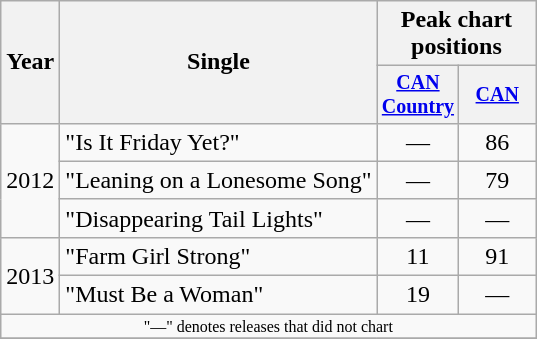<table class="wikitable" style="text-align:center;">
<tr>
<th rowspan="2">Year</th>
<th rowspan="2">Single</th>
<th colspan="2">Peak chart<br>positions</th>
</tr>
<tr style="font-size:smaller;">
<th width="45"><a href='#'>CAN Country</a><br></th>
<th width="45"><a href='#'>CAN</a><br></th>
</tr>
<tr>
<td rowspan="3">2012</td>
<td align="left">"Is It Friday Yet?"</td>
<td>—</td>
<td>86</td>
</tr>
<tr>
<td align="left">"Leaning on a Lonesome Song"</td>
<td>—</td>
<td>79</td>
</tr>
<tr>
<td align="left">"Disappearing Tail Lights"</td>
<td>—</td>
<td>—</td>
</tr>
<tr>
<td rowspan="2">2013</td>
<td align="left">"Farm Girl Strong"</td>
<td>11</td>
<td>91</td>
</tr>
<tr>
<td align="left">"Must Be a Woman"</td>
<td>19</td>
<td>—</td>
</tr>
<tr>
<td colspan="4" style="font-size:8pt">"—" denotes releases that did not chart</td>
</tr>
<tr>
</tr>
</table>
